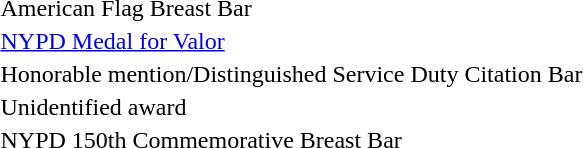<table>
<tr>
<td></td>
<td>American Flag Breast Bar</td>
</tr>
<tr>
<td></td>
<td><a href='#'>NYPD Medal for Valor</a></td>
</tr>
<tr>
<td></td>
<td>Honorable mention/Distinguished Service Duty Citation Bar </td>
</tr>
<tr>
<td></td>
<td>Unidentified award</td>
</tr>
<tr>
<td></td>
<td>NYPD 150th Commemorative Breast Bar</td>
</tr>
</table>
